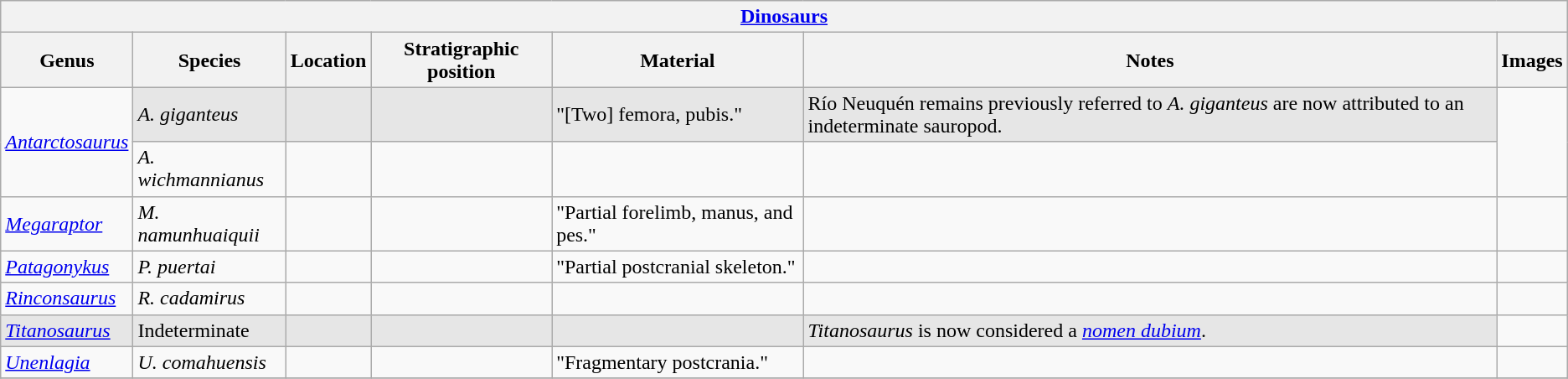<table class="wikitable" align="center">
<tr>
<th colspan="7" align="center"><strong><a href='#'>Dinosaurs</a></strong></th>
</tr>
<tr>
<th>Genus</th>
<th>Species</th>
<th>Location</th>
<th>Stratigraphic position</th>
<th>Material</th>
<th>Notes</th>
<th>Images</th>
</tr>
<tr>
<td rowspan="2"><em><a href='#'>Antarctosaurus</a></em></td>
<td style="background:#E6E6E6;"><em>A. giganteus</em></td>
<td style="background:#E6E6E6;"></td>
<td style="background:#E6E6E6;"></td>
<td style="background:#E6E6E6;">"[Two] femora, pubis."</td>
<td style="background:#E6E6E6;">Río Neuquén remains previously referred to <em>A. giganteus</em> are now attributed to an indeterminate sauropod.</td>
<td rowspan=2></td>
</tr>
<tr>
<td><em>A. wichmannianus</em></td>
<td></td>
<td></td>
<td></td>
<td></td>
</tr>
<tr>
<td><em><a href='#'>Megaraptor</a></em></td>
<td><em>M. namunhuaiquii</em></td>
<td></td>
<td></td>
<td>"Partial forelimb, manus, and pes."</td>
<td></td>
<td></td>
</tr>
<tr>
<td><em><a href='#'>Patagonykus</a></em></td>
<td><em>P. puertai</em></td>
<td></td>
<td></td>
<td>"Partial postcranial skeleton."</td>
<td></td>
<td></td>
</tr>
<tr>
<td><em><a href='#'>Rinconsaurus</a></em></td>
<td><em>R. cadamirus</em></td>
<td></td>
<td></td>
<td></td>
<td></td>
<td></td>
</tr>
<tr>
<td style="background:#E6E6E6;"><em><a href='#'>Titanosaurus</a></em></td>
<td style="background:#E6E6E6;">Indeterminate</td>
<td style="background:#E6E6E6;"></td>
<td style="background:#E6E6E6;"></td>
<td style="background:#E6E6E6;"></td>
<td style="background:#E6E6E6;"><em>Titanosaurus</em> is now considered a <em><a href='#'>nomen dubium</a></em>.</td>
<td></td>
</tr>
<tr>
<td><em><a href='#'>Unenlagia</a></em></td>
<td><em>U. comahuensis</em></td>
<td></td>
<td></td>
<td>"Fragmentary postcrania."</td>
<td></td>
<td></td>
</tr>
<tr>
</tr>
</table>
